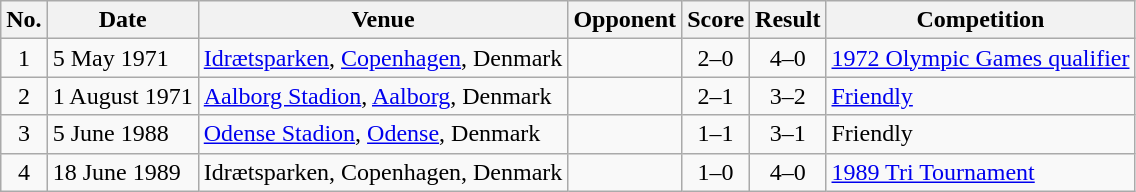<table class="wikitable sortable">
<tr>
<th scope="col">No.</th>
<th scope="col">Date</th>
<th scope="col">Venue</th>
<th scope="col">Opponent</th>
<th scope="col">Score</th>
<th scope="col">Result</th>
<th scope="col">Competition</th>
</tr>
<tr>
<td align="center">1</td>
<td>5 May 1971</td>
<td><a href='#'>Idrætsparken</a>, <a href='#'>Copenhagen</a>, Denmark</td>
<td></td>
<td align="center">2–0</td>
<td align="center">4–0</td>
<td><a href='#'>1972 Olympic Games qualifier</a></td>
</tr>
<tr>
<td align="center">2</td>
<td>1 August 1971</td>
<td><a href='#'>Aalborg Stadion</a>, <a href='#'>Aalborg</a>, Denmark</td>
<td></td>
<td align="center">2–1</td>
<td align="center">3–2</td>
<td><a href='#'>Friendly</a></td>
</tr>
<tr>
<td align="center">3</td>
<td>5 June 1988</td>
<td><a href='#'>Odense Stadion</a>, <a href='#'>Odense</a>, Denmark</td>
<td></td>
<td align="center">1–1</td>
<td align="center">3–1</td>
<td>Friendly</td>
</tr>
<tr>
<td align="center">4</td>
<td>18 June 1989</td>
<td>Idrætsparken, Copenhagen, Denmark</td>
<td></td>
<td align="center">1–0</td>
<td align="center">4–0</td>
<td><a href='#'>1989 Tri Tournament</a></td>
</tr>
</table>
